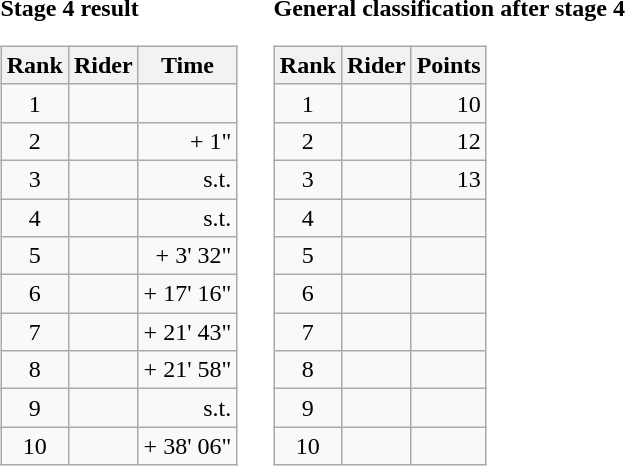<table>
<tr>
<td><strong>Stage 4 result</strong><br><table class="wikitable">
<tr>
<th scope="col">Rank</th>
<th scope="col">Rider</th>
<th scope="col">Time</th>
</tr>
<tr>
<td style="text-align:center;">1</td>
<td></td>
<td style="text-align:right;"></td>
</tr>
<tr>
<td style="text-align:center;">2</td>
<td></td>
<td style="text-align:right;">+ 1"</td>
</tr>
<tr>
<td style="text-align:center;">3</td>
<td></td>
<td style="text-align:right;">s.t.</td>
</tr>
<tr>
<td style="text-align:center;">4</td>
<td></td>
<td style="text-align:right;">s.t.</td>
</tr>
<tr>
<td style="text-align:center;">5</td>
<td></td>
<td style="text-align:right;">+ 3' 32"</td>
</tr>
<tr>
<td style="text-align:center;">6</td>
<td></td>
<td style="text-align:right;">+ 17' 16"</td>
</tr>
<tr>
<td style="text-align:center;">7</td>
<td></td>
<td style="text-align:right;">+ 21' 43"</td>
</tr>
<tr>
<td style="text-align:center;">8</td>
<td></td>
<td style="text-align:right;">+ 21' 58"</td>
</tr>
<tr>
<td style="text-align:center;">9</td>
<td></td>
<td style="text-align:right;">s.t.</td>
</tr>
<tr>
<td style="text-align:center;">10</td>
<td></td>
<td style="text-align:right;">+ 38' 06"</td>
</tr>
</table>
</td>
<td></td>
<td><strong>General classification after stage 4</strong><br><table class="wikitable">
<tr>
<th scope="col">Rank</th>
<th scope="col">Rider</th>
<th scope="col">Points</th>
</tr>
<tr>
<td style="text-align:center;">1</td>
<td></td>
<td style="text-align:right;">10</td>
</tr>
<tr>
<td style="text-align:center;">2</td>
<td></td>
<td style="text-align:right;">12</td>
</tr>
<tr>
<td style="text-align:center;">3</td>
<td></td>
<td style="text-align:right;">13</td>
</tr>
<tr>
<td style="text-align:center;">4</td>
<td></td>
<td></td>
</tr>
<tr>
<td style="text-align:center;">5</td>
<td></td>
<td></td>
</tr>
<tr>
<td style="text-align:center;">6</td>
<td></td>
<td></td>
</tr>
<tr>
<td style="text-align:center;">7</td>
<td></td>
<td></td>
</tr>
<tr>
<td style="text-align:center;">8</td>
<td></td>
<td></td>
</tr>
<tr>
<td style="text-align:center;">9</td>
<td></td>
<td></td>
</tr>
<tr>
<td style="text-align:center;">10</td>
<td></td>
<td></td>
</tr>
</table>
</td>
</tr>
</table>
